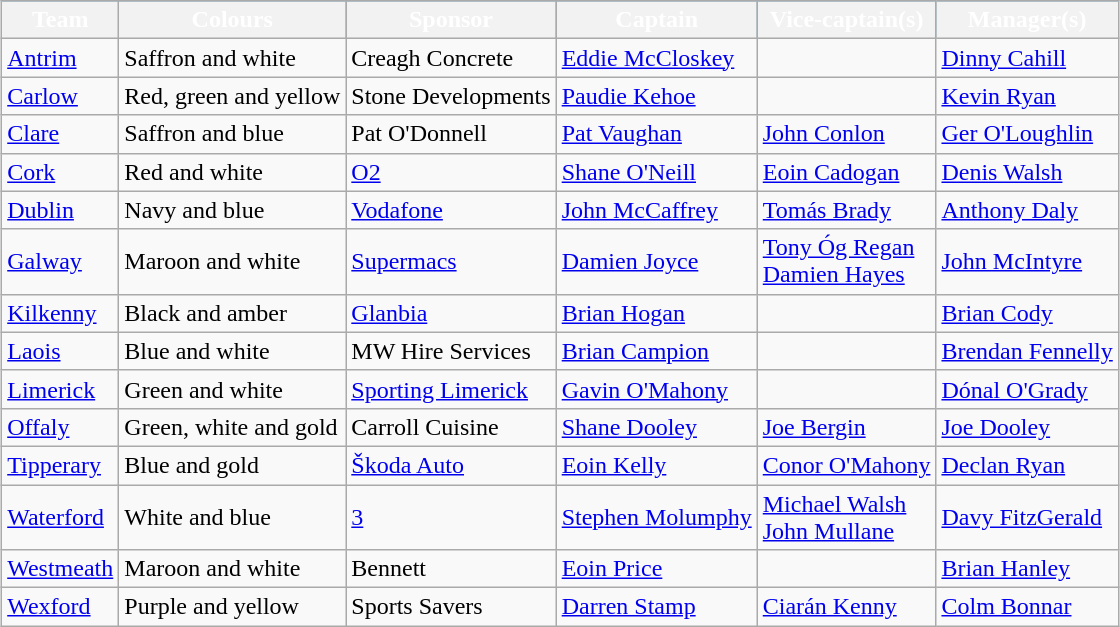<table class="wikitable" style="margin:0.5em auto">
<tr style="background:#069; color:white;">
<th rowspan="2">Team</th>
<th rowspan="2">Colours</th>
<th rowspan="2">Sponsor</th>
<th rowspan="2">Captain</th>
<th rowspan="2">Vice-captain(s)</th>
<th rowspan="2">Manager(s)</th>
</tr>
<tr>
</tr>
<tr>
<td><a href='#'>Antrim</a></td>
<td>Saffron and white</td>
<td>Creagh Concrete</td>
<td><a href='#'>Eddie McCloskey</a></td>
<td></td>
<td><a href='#'>Dinny Cahill</a></td>
</tr>
<tr>
<td><a href='#'>Carlow</a></td>
<td>Red, green and yellow</td>
<td>Stone Developments</td>
<td><a href='#'>Paudie Kehoe</a></td>
<td></td>
<td><a href='#'>Kevin Ryan</a></td>
</tr>
<tr>
<td><a href='#'>Clare</a></td>
<td>Saffron and blue</td>
<td>Pat O'Donnell</td>
<td><a href='#'>Pat Vaughan</a></td>
<td><a href='#'>John Conlon</a></td>
<td><a href='#'>Ger O'Loughlin</a></td>
</tr>
<tr>
<td><a href='#'>Cork</a></td>
<td>Red and white</td>
<td><a href='#'>O2</a></td>
<td><a href='#'>Shane O'Neill</a></td>
<td><a href='#'>Eoin Cadogan</a></td>
<td><a href='#'>Denis Walsh</a></td>
</tr>
<tr>
<td><a href='#'>Dublin</a></td>
<td>Navy and blue</td>
<td><a href='#'>Vodafone</a></td>
<td><a href='#'>John McCaffrey</a></td>
<td><a href='#'>Tomás Brady</a></td>
<td><a href='#'>Anthony Daly</a></td>
</tr>
<tr>
<td><a href='#'>Galway</a></td>
<td>Maroon and white</td>
<td><a href='#'>Supermacs</a></td>
<td><a href='#'>Damien Joyce</a></td>
<td><a href='#'>Tony Óg Regan</a><br><a href='#'>Damien Hayes</a></td>
<td><a href='#'>John McIntyre</a></td>
</tr>
<tr>
<td><a href='#'>Kilkenny</a></td>
<td>Black and amber</td>
<td><a href='#'>Glanbia</a></td>
<td><a href='#'>Brian Hogan</a></td>
<td></td>
<td><a href='#'>Brian Cody</a></td>
</tr>
<tr>
<td><a href='#'>Laois</a></td>
<td>Blue and white</td>
<td>MW Hire Services</td>
<td><a href='#'>Brian Campion</a></td>
<td></td>
<td><a href='#'>Brendan Fennelly</a></td>
</tr>
<tr>
<td><a href='#'>Limerick</a></td>
<td>Green and white</td>
<td><a href='#'>Sporting Limerick</a></td>
<td><a href='#'>Gavin O'Mahony</a></td>
<td></td>
<td><a href='#'>Dónal O'Grady</a></td>
</tr>
<tr>
<td><a href='#'>Offaly</a></td>
<td>Green, white and gold</td>
<td>Carroll Cuisine</td>
<td><a href='#'>Shane Dooley</a></td>
<td><a href='#'>Joe Bergin</a></td>
<td><a href='#'>Joe Dooley</a></td>
</tr>
<tr>
<td><a href='#'>Tipperary</a></td>
<td>Blue and gold</td>
<td><a href='#'>Škoda Auto</a></td>
<td><a href='#'>Eoin Kelly</a></td>
<td><a href='#'>Conor O'Mahony</a></td>
<td><a href='#'>Declan Ryan</a></td>
</tr>
<tr>
<td><a href='#'>Waterford</a></td>
<td>White and blue</td>
<td><a href='#'>3</a></td>
<td><a href='#'>Stephen Molumphy</a></td>
<td><a href='#'>Michael Walsh</a><br><a href='#'>John Mullane</a></td>
<td><a href='#'>Davy FitzGerald</a></td>
</tr>
<tr>
<td><a href='#'>Westmeath</a></td>
<td>Maroon and white</td>
<td>Bennett</td>
<td><a href='#'>Eoin Price</a></td>
<td></td>
<td><a href='#'>Brian Hanley</a></td>
</tr>
<tr>
<td><a href='#'>Wexford</a></td>
<td>Purple and yellow</td>
<td>Sports Savers</td>
<td><a href='#'>Darren Stamp</a></td>
<td><a href='#'>Ciarán Kenny</a></td>
<td><a href='#'>Colm Bonnar</a></td>
</tr>
</table>
